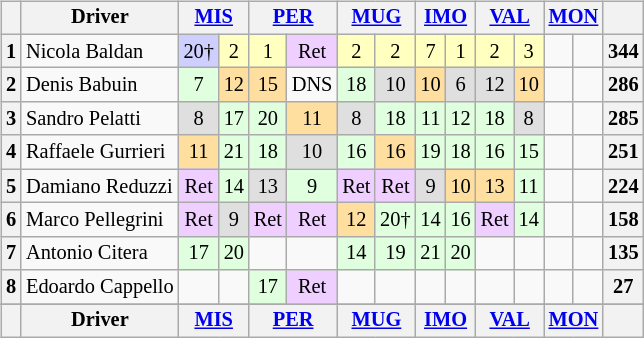<table>
<tr>
<td valign=top><br><table class="wikitable" align="left" style="font-size: 85%; text-align: center;" |>
<tr valign="top">
<th valign=middle></th>
<th valign=middle>Driver</th>
<th colspan="2"><a href='#'>MIS</a></th>
<th colspan="2"><a href='#'>PER</a></th>
<th colspan="2"><a href='#'>MUG</a></th>
<th colspan="2"><a href='#'>IMO</a></th>
<th colspan="2"><a href='#'>VAL</a></th>
<th colspan="2"><a href='#'>MON</a></th>
<th valign="middle">  </th>
</tr>
<tr>
<th>1</th>
<td align="left"> Nicola Baldan</td>
<td style="background:#cfcfff;">20†</td>
<td style="background:#ffffbf;">2</td>
<td style="background:#ffffbf;">1</td>
<td style="background:#efcfff;">Ret</td>
<td style="background:#ffffbf;">2</td>
<td style="background:#ffffbf;">2</td>
<td style="background:#ffffbf;">7</td>
<td style="background:#ffffbf;">1</td>
<td style="background:#ffffbf;">2</td>
<td style="background:#ffffbf;">3</td>
<td></td>
<td></td>
<th>344</th>
</tr>
<tr>
<th>2</th>
<td align="left"> Denis Babuin</td>
<td style="background:#dfffdf;">7</td>
<td style="background:#ffdf9f;">12</td>
<td style="background:#ffdf9f;">15</td>
<td>DNS</td>
<td style="background:#dfffdf;">18</td>
<td style="background:#dfdfdf;">10</td>
<td style="background:#ffdf9f;">10</td>
<td style="background:#dfdfdf;">6</td>
<td style="background:#dfdfdf;">12</td>
<td style="background:#ffdf9f;">10</td>
<td></td>
<td></td>
<th>286</th>
</tr>
<tr>
<th>3</th>
<td align="left"> Sandro Pelatti</td>
<td style="background:#dfdfdf;">8</td>
<td style="background:#dfffdf;">17</td>
<td style="background:#dfffdf;">20</td>
<td style="background:#ffdf9f;">11</td>
<td style="background:#dfdfdf;">8</td>
<td style="background:#dfffdf;">18</td>
<td style="background:#dfffdf;">11</td>
<td style="background:#dfffdf;">12</td>
<td style="background:#dfffdf;">18</td>
<td style="background:#dfdfdf;">8</td>
<td></td>
<td></td>
<th>285</th>
</tr>
<tr>
<th>4</th>
<td align="left"> Raffaele Gurrieri</td>
<td style="background:#ffdf9f;">11</td>
<td style="background:#dfffdf;">21</td>
<td style="background:#dfffdf;">18</td>
<td style="background:#dfdfdf;">10</td>
<td style="background:#dfffdf;">16</td>
<td style="background:#ffdf9f;">16</td>
<td style="background:#dfffdf;">19</td>
<td style="background:#dfffdf;">18</td>
<td style="background:#dfffdf;">16</td>
<td style="background:#dfffdf;">15</td>
<td></td>
<td></td>
<th>251</th>
</tr>
<tr>
<th>5</th>
<td align="left"> Damiano Reduzzi</td>
<td style="background:#efcfff;">Ret</td>
<td style="background:#dfffdf;">14</td>
<td style="background:#dfdfdf;">13</td>
<td style="background:#dfffdf;">9</td>
<td style="background:#efcfff;">Ret</td>
<td style="background:#efcfff;">Ret</td>
<td style="background:#dfdfdf;">9</td>
<td style="background:#ffdf9f;">10</td>
<td style="background:#ffdf9f;">13</td>
<td style="background:#dfffdf;">11</td>
<td></td>
<td></td>
<th>224</th>
</tr>
<tr>
<th>6</th>
<td align="left"> Marco Pellegrini</td>
<td style="background:#efcfff;">Ret</td>
<td style="background:#dfdfdf;">9</td>
<td style="background:#efcfff;">Ret</td>
<td style="background:#efcfff;">Ret</td>
<td style="background:#ffdf9f;">12</td>
<td style="background:#dfffdf;">20†</td>
<td style="background:#dfffdf;">14</td>
<td style="background:#dfffdf;">16</td>
<td style="background:#efcfff;">Ret</td>
<td style="background:#dfffdf;">14</td>
<td></td>
<td></td>
<th>158</th>
</tr>
<tr>
<th>7</th>
<td align="left"> Antonio Citera</td>
<td style="background:#dfffdf;">17</td>
<td style="background:#dfffdf;">20</td>
<td></td>
<td></td>
<td style="background:#dfffdf;">14</td>
<td style="background:#dfffdf;">19</td>
<td style="background:#dfffdf;">21</td>
<td style="background:#dfffdf;">20</td>
<td></td>
<td></td>
<td></td>
<td></td>
<th>135</th>
</tr>
<tr>
<th>8</th>
<td align="left"> Edoardo Cappello</td>
<td></td>
<td></td>
<td style="background:#dfffdf;">17</td>
<td style="background:#efcfff;">Ret</td>
<td></td>
<td></td>
<td></td>
<td></td>
<td></td>
<td></td>
<td></td>
<td></td>
<th>27</th>
</tr>
<tr>
</tr>
<tr valign="top">
<th valign=middle></th>
<th valign=middle>Driver</th>
<th colspan="2"><a href='#'>MIS</a></th>
<th colspan="2"><a href='#'>PER</a></th>
<th colspan="2"><a href='#'>MUG</a></th>
<th colspan="2"><a href='#'>IMO</a></th>
<th colspan="2"><a href='#'>VAL</a></th>
<th colspan="2"><a href='#'>MON</a></th>
<th valign="middle">  </th>
</tr>
</table>
</td>
</tr>
</table>
